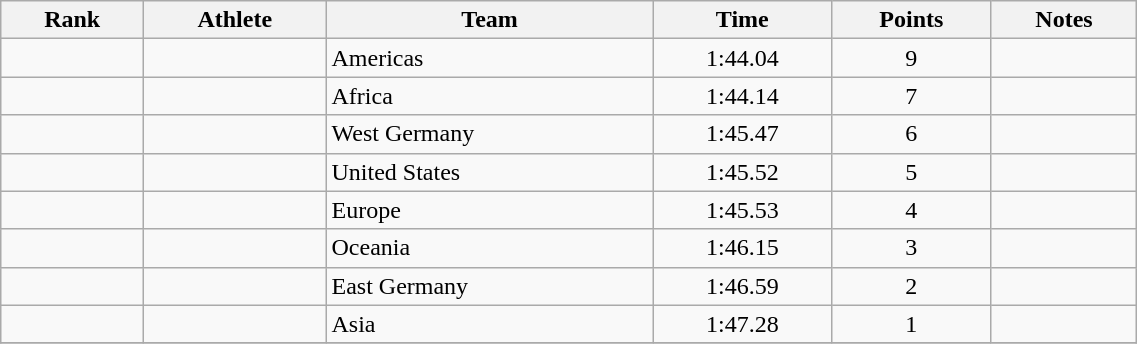<table class="wikitable sortable" style="text-align:center" width="60%">
<tr>
<th>Rank</th>
<th>Athlete</th>
<th>Team</th>
<th>Time</th>
<th>Points</th>
<th>Notes</th>
</tr>
<tr>
<td></td>
<td align="left"></td>
<td align=left>Americas</td>
<td>1:44.04</td>
<td>9</td>
<td></td>
</tr>
<tr>
<td></td>
<td align="left"></td>
<td align=left>Africa</td>
<td>1:44.14</td>
<td>7</td>
<td></td>
</tr>
<tr>
<td></td>
<td align="left"></td>
<td align=left>West Germany</td>
<td>1:45.47</td>
<td>6</td>
<td></td>
</tr>
<tr>
<td></td>
<td align="left"></td>
<td align=left>United States</td>
<td>1:45.52</td>
<td>5</td>
<td></td>
</tr>
<tr>
<td></td>
<td align="left"></td>
<td align=left>Europe</td>
<td>1:45.53</td>
<td>4</td>
<td></td>
</tr>
<tr>
<td></td>
<td align="left"></td>
<td align=left>Oceania</td>
<td>1:46.15</td>
<td>3</td>
<td></td>
</tr>
<tr>
<td></td>
<td align="left"></td>
<td align=left>East Germany</td>
<td>1:46.59</td>
<td>2</td>
<td></td>
</tr>
<tr>
<td></td>
<td align="left"></td>
<td align=left>Asia</td>
<td>1:47.28</td>
<td>1</td>
<td></td>
</tr>
<tr>
</tr>
</table>
